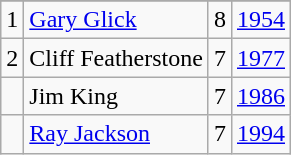<table class="wikitable">
<tr>
</tr>
<tr>
<td>1</td>
<td><a href='#'>Gary Glick</a></td>
<td>8</td>
<td><a href='#'>1954</a></td>
</tr>
<tr>
<td>2</td>
<td>Cliff Featherstone</td>
<td>7</td>
<td><a href='#'>1977</a></td>
</tr>
<tr>
<td></td>
<td>Jim King</td>
<td>7</td>
<td><a href='#'>1986</a></td>
</tr>
<tr>
<td></td>
<td><a href='#'>Ray Jackson</a></td>
<td>7</td>
<td><a href='#'>1994</a></td>
</tr>
</table>
